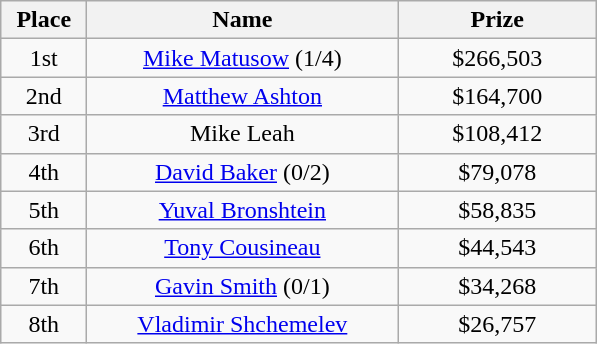<table class="wikitable">
<tr>
<th width="50">Place</th>
<th width="200">Name</th>
<th width="125">Prize</th>
</tr>
<tr>
<td align = "center">1st</td>
<td align = "center"><a href='#'>Mike Matusow</a> (1/4)</td>
<td align = "center">$266,503</td>
</tr>
<tr>
<td align = "center">2nd</td>
<td align = "center"><a href='#'>Matthew Ashton</a></td>
<td align = "center">$164,700</td>
</tr>
<tr>
<td align = "center">3rd</td>
<td align = "center">Mike Leah</td>
<td align = "center">$108,412</td>
</tr>
<tr>
<td align = "center">4th</td>
<td align = "center"><a href='#'>David Baker</a> (0/2)</td>
<td align = "center">$79,078</td>
</tr>
<tr>
<td align = "center">5th</td>
<td align = "center"><a href='#'>Yuval Bronshtein</a></td>
<td align = "center">$58,835</td>
</tr>
<tr>
<td align = "center">6th</td>
<td align = "center"><a href='#'>Tony Cousineau</a></td>
<td align = "center">$44,543</td>
</tr>
<tr>
<td align = "center">7th</td>
<td align = "center"><a href='#'>Gavin Smith</a> (0/1)</td>
<td align = "center">$34,268</td>
</tr>
<tr>
<td align = "center">8th</td>
<td align = "center"><a href='#'>Vladimir Shchemelev</a></td>
<td align = "center">$26,757</td>
</tr>
</table>
